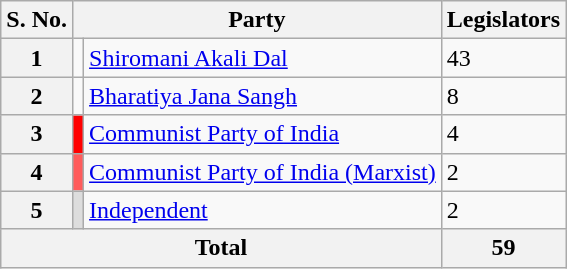<table class="wikitable" style"text-align:center">
<tr>
<th>S. No.</th>
<th colspan=2>Party</th>
<th>Legislators</th>
</tr>
<tr>
<th>1</th>
<td bgcolor=></td>
<td><a href='#'>Shiromani Akali Dal</a></td>
<td>43</td>
</tr>
<tr>
<th>2</th>
<td bgcolor=></td>
<td><a href='#'>Bharatiya Jana Sangh</a></td>
<td>8</td>
</tr>
<tr>
<th>3</th>
<td bgcolor=red></td>
<td><a href='#'>Communist Party of India</a></td>
<td>4</td>
</tr>
<tr>
<th>4</th>
<td bgcolor=#FF5C5C></td>
<td><a href='#'>Communist Party of India (Marxist)</a></td>
<td>2</td>
</tr>
<tr>
<th>5</th>
<td bgcolor=#DDDDDD></td>
<td><a href='#'>Independent</a></td>
<td>2</td>
</tr>
<tr>
<th colspan=3>Total</th>
<th>59</th>
</tr>
</table>
